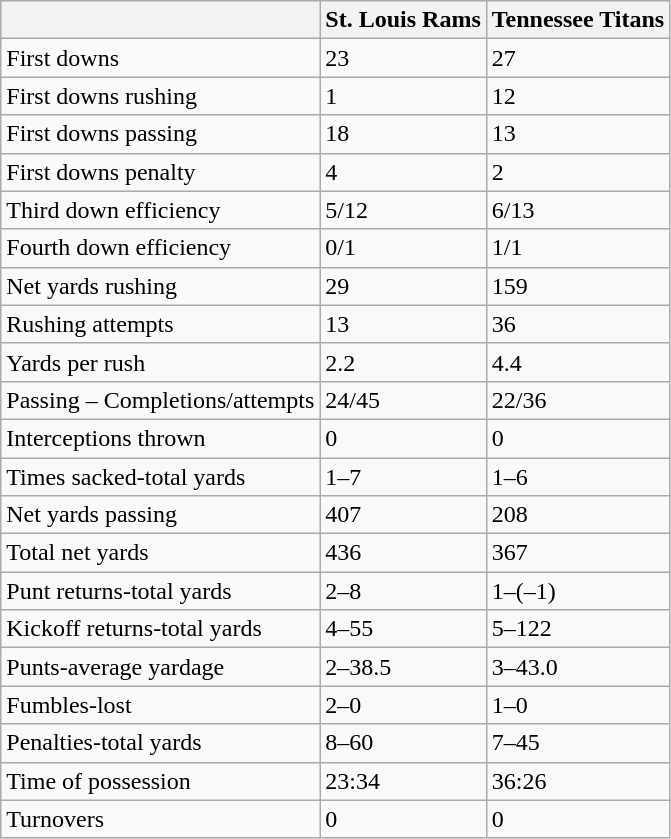<table class="wikitable">
<tr>
<th></th>
<th><strong>St. Louis Rams</strong></th>
<th><strong>Tennessee Titans</strong></th>
</tr>
<tr>
<td>First downs</td>
<td>23</td>
<td>27</td>
</tr>
<tr>
<td>First downs rushing</td>
<td>1</td>
<td>12</td>
</tr>
<tr>
<td>First downs passing</td>
<td>18</td>
<td>13</td>
</tr>
<tr>
<td>First downs penalty</td>
<td>4</td>
<td>2</td>
</tr>
<tr>
<td>Third down efficiency</td>
<td>5/12</td>
<td>6/13</td>
</tr>
<tr>
<td>Fourth down efficiency</td>
<td>0/1</td>
<td>1/1</td>
</tr>
<tr>
<td>Net yards rushing</td>
<td>29</td>
<td>159</td>
</tr>
<tr>
<td>Rushing attempts</td>
<td>13</td>
<td>36</td>
</tr>
<tr>
<td>Yards per rush</td>
<td>2.2</td>
<td>4.4</td>
</tr>
<tr>
<td>Passing – Completions/attempts</td>
<td>24/45</td>
<td>22/36</td>
</tr>
<tr>
<td>Interceptions thrown</td>
<td>0</td>
<td>0</td>
</tr>
<tr>
<td>Times sacked-total yards</td>
<td>1–7</td>
<td>1–6</td>
</tr>
<tr>
<td>Net yards passing</td>
<td>407</td>
<td>208</td>
</tr>
<tr>
<td>Total net yards</td>
<td>436</td>
<td>367</td>
</tr>
<tr>
<td>Punt returns-total yards</td>
<td>2–8</td>
<td>1–(–1)</td>
</tr>
<tr>
<td>Kickoff returns-total yards</td>
<td>4–55</td>
<td>5–122</td>
</tr>
<tr>
<td>Punts-average yardage</td>
<td>2–38.5</td>
<td>3–43.0</td>
</tr>
<tr>
<td>Fumbles-lost</td>
<td>2–0</td>
<td>1–0</td>
</tr>
<tr>
<td>Penalties-total yards</td>
<td>8–60</td>
<td>7–45</td>
</tr>
<tr>
<td>Time of possession</td>
<td>23:34</td>
<td>36:26</td>
</tr>
<tr>
<td>Turnovers</td>
<td>0</td>
<td>0</td>
</tr>
</table>
